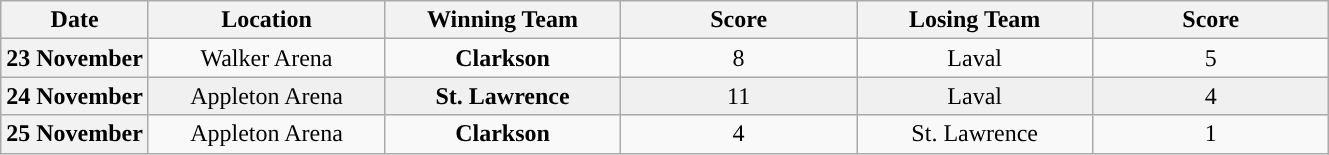<table class="wikitable" style="text-align:center" cellpadding=2 cellspacing=2>
<tr>
<th>Date</th>
<th scope="col" width="150">Location</th>
<th scope="col" width="150">Winning Team</th>
<th scope="col" width="150">Score</th>
<th scope="col" width="150">Losing Team</th>
<th scope="col" width="150">Score</th>
</tr>
<tr>
<th>23 November</th>
<td>Walker Arena</td>
<td><strong>Clarkson</strong></td>
<td>8</td>
<td>Laval</td>
<td>5</td>
</tr>
<tr bgcolor=f0f0f0>
<th>24 November</th>
<td>Appleton Arena</td>
<td><strong>St. Lawrence</strong></td>
<td>11</td>
<td>Laval</td>
<td>4</td>
</tr>
<tr>
<th>25 November</th>
<td>Appleton Arena</td>
<td><strong>Clarkson</strong></td>
<td>4</td>
<td>St. Lawrence</td>
<td>1</td>
</tr>
</table>
